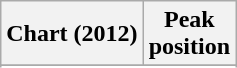<table class="wikitable sortable plainrowheaders">
<tr>
<th align="left">Chart (2012)</th>
<th align="center">Peak <br> position</th>
</tr>
<tr>
</tr>
<tr>
</tr>
</table>
